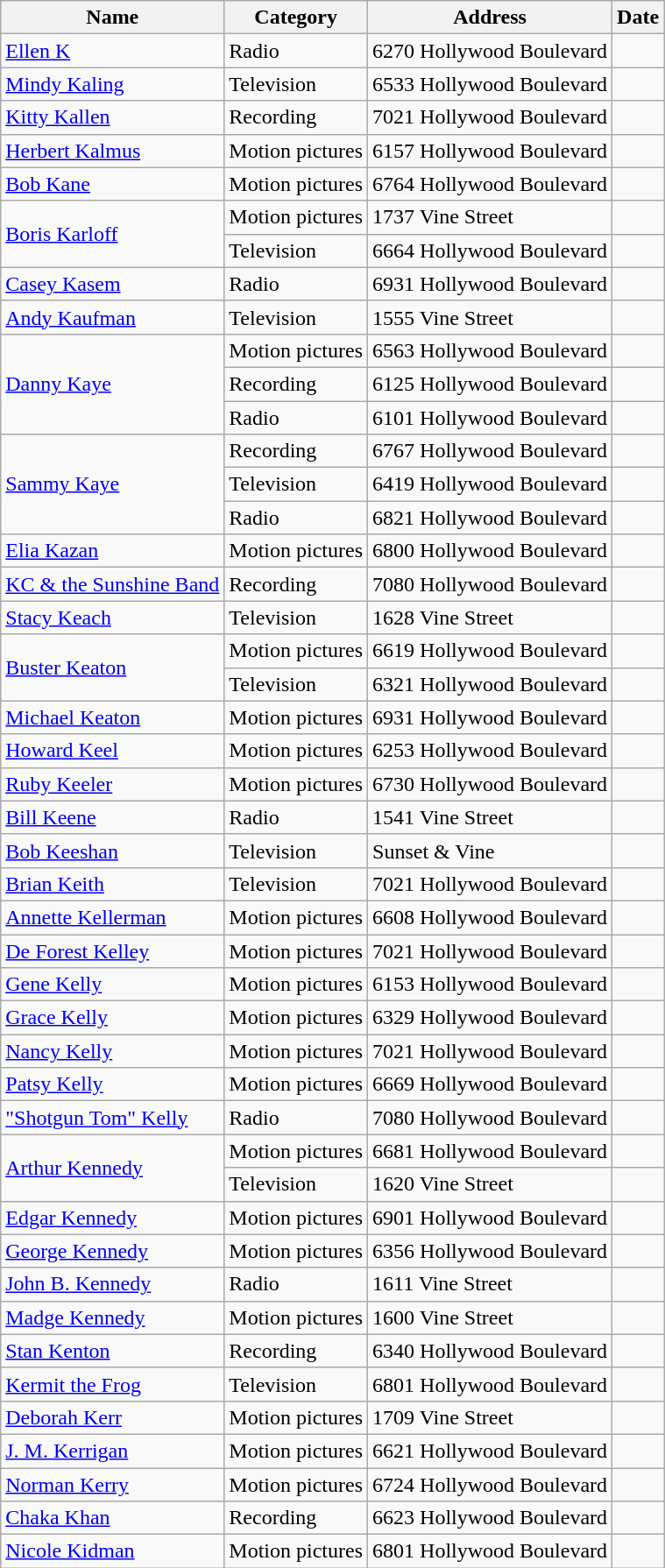<table class="wikitable sortable" style="font-size: 100%;">
<tr>
<th>Name</th>
<th>Category</th>
<th>Address</th>
<th>Date</th>
</tr>
<tr>
<td><a href='#'>Ellen K</a></td>
<td>Radio</td>
<td>6270 Hollywood Boulevard</td>
<td></td>
</tr>
<tr>
<td><a href='#'>Mindy Kaling</a></td>
<td>Television</td>
<td>6533 Hollywood Boulevard</td>
<td></td>
</tr>
<tr>
<td><a href='#'>Kitty Kallen</a></td>
<td>Recording</td>
<td>7021 Hollywood Boulevard</td>
<td></td>
</tr>
<tr>
<td><a href='#'>Herbert Kalmus</a></td>
<td>Motion pictures</td>
<td>6157 Hollywood Boulevard</td>
<td></td>
</tr>
<tr>
<td><a href='#'>Bob Kane</a></td>
<td>Motion pictures</td>
<td>6764 Hollywood Boulevard</td>
<td></td>
</tr>
<tr>
<td rowspan="2"><a href='#'>Boris Karloff</a></td>
<td>Motion pictures</td>
<td>1737 Vine Street</td>
<td></td>
</tr>
<tr>
<td>Television</td>
<td>6664 Hollywood Boulevard</td>
<td></td>
</tr>
<tr>
<td><a href='#'>Casey Kasem</a></td>
<td>Radio</td>
<td>6931 Hollywood Boulevard</td>
<td></td>
</tr>
<tr>
<td><a href='#'>Andy Kaufman</a></td>
<td>Television</td>
<td>1555 Vine Street</td>
<td></td>
</tr>
<tr>
<td rowspan="3"><a href='#'>Danny Kaye</a></td>
<td>Motion pictures</td>
<td>6563 Hollywood Boulevard</td>
<td></td>
</tr>
<tr>
<td>Recording</td>
<td>6125 Hollywood Boulevard</td>
<td></td>
</tr>
<tr>
<td>Radio</td>
<td>6101 Hollywood Boulevard</td>
<td></td>
</tr>
<tr>
<td rowspan="3"><a href='#'>Sammy Kaye</a></td>
<td>Recording</td>
<td>6767 Hollywood Boulevard</td>
<td></td>
</tr>
<tr>
<td>Television</td>
<td>6419 Hollywood Boulevard</td>
<td></td>
</tr>
<tr>
<td>Radio</td>
<td>6821 Hollywood Boulevard</td>
<td></td>
</tr>
<tr>
<td><a href='#'>Elia Kazan</a></td>
<td>Motion pictures</td>
<td>6800 Hollywood Boulevard</td>
<td></td>
</tr>
<tr>
<td><a href='#'>KC & the Sunshine Band</a></td>
<td>Recording</td>
<td>7080 Hollywood Boulevard</td>
<td></td>
</tr>
<tr>
<td><a href='#'>Stacy Keach</a></td>
<td>Television</td>
<td>1628 Vine Street</td>
<td></td>
</tr>
<tr>
<td rowspan="2"><a href='#'>Buster Keaton</a></td>
<td>Motion pictures</td>
<td>6619 Hollywood Boulevard</td>
<td></td>
</tr>
<tr>
<td>Television</td>
<td>6321 Hollywood Boulevard</td>
<td></td>
</tr>
<tr>
<td><a href='#'>Michael Keaton</a></td>
<td>Motion pictures</td>
<td>6931 Hollywood Boulevard</td>
<td></td>
</tr>
<tr>
<td><a href='#'>Howard Keel</a></td>
<td>Motion pictures</td>
<td>6253 Hollywood Boulevard</td>
<td></td>
</tr>
<tr>
<td><a href='#'>Ruby Keeler</a></td>
<td>Motion pictures</td>
<td>6730 Hollywood Boulevard</td>
<td></td>
</tr>
<tr>
<td><a href='#'>Bill Keene</a></td>
<td>Radio</td>
<td>1541 Vine Street</td>
<td></td>
</tr>
<tr>
<td><a href='#'>Bob Keeshan</a></td>
<td>Television</td>
<td>Sunset & Vine</td>
<td></td>
</tr>
<tr>
<td><a href='#'>Brian Keith</a></td>
<td>Television</td>
<td>7021 Hollywood Boulevard</td>
<td></td>
</tr>
<tr>
<td><a href='#'>Annette Kellerman</a></td>
<td>Motion pictures</td>
<td>6608 Hollywood Boulevard</td>
<td></td>
</tr>
<tr>
<td><a href='#'>De Forest Kelley</a></td>
<td>Motion pictures</td>
<td>7021 Hollywood Boulevard</td>
<td></td>
</tr>
<tr>
<td><a href='#'>Gene Kelly</a></td>
<td>Motion pictures</td>
<td>6153 Hollywood Boulevard</td>
<td></td>
</tr>
<tr>
<td><a href='#'>Grace Kelly</a></td>
<td>Motion pictures</td>
<td>6329 Hollywood Boulevard</td>
<td></td>
</tr>
<tr>
<td><a href='#'>Nancy Kelly</a></td>
<td>Motion pictures</td>
<td>7021 Hollywood Boulevard</td>
<td></td>
</tr>
<tr>
<td><a href='#'>Patsy Kelly</a></td>
<td>Motion pictures</td>
<td>6669 Hollywood Boulevard</td>
<td></td>
</tr>
<tr>
<td><a href='#'>"Shotgun Tom" Kelly</a></td>
<td>Radio</td>
<td>7080 Hollywood Boulevard</td>
<td></td>
</tr>
<tr>
<td rowspan="2"><a href='#'>Arthur Kennedy</a></td>
<td>Motion pictures</td>
<td>6681 Hollywood Boulevard</td>
<td></td>
</tr>
<tr>
<td>Television</td>
<td>1620 Vine Street</td>
<td></td>
</tr>
<tr>
<td><a href='#'>Edgar Kennedy</a></td>
<td>Motion pictures</td>
<td>6901 Hollywood Boulevard</td>
<td></td>
</tr>
<tr>
<td><a href='#'>George Kennedy</a></td>
<td>Motion pictures</td>
<td>6356 Hollywood Boulevard</td>
<td></td>
</tr>
<tr>
<td><a href='#'>John B. Kennedy</a></td>
<td>Radio</td>
<td>1611 Vine Street</td>
<td></td>
</tr>
<tr>
<td><a href='#'>Madge Kennedy</a></td>
<td>Motion pictures</td>
<td>1600 Vine Street</td>
<td></td>
</tr>
<tr>
<td><a href='#'>Stan Kenton</a></td>
<td>Recording</td>
<td>6340 Hollywood Boulevard</td>
<td></td>
</tr>
<tr>
<td><a href='#'>Kermit the Frog</a></td>
<td>Television</td>
<td>6801 Hollywood Boulevard</td>
<td></td>
</tr>
<tr>
<td><a href='#'>Deborah Kerr</a></td>
<td>Motion pictures</td>
<td>1709 Vine Street</td>
<td></td>
</tr>
<tr>
<td><a href='#'>J. M. Kerrigan</a></td>
<td>Motion pictures</td>
<td>6621 Hollywood Boulevard</td>
<td></td>
</tr>
<tr>
<td><a href='#'>Norman Kerry</a></td>
<td>Motion pictures</td>
<td>6724 Hollywood Boulevard</td>
<td></td>
</tr>
<tr>
<td><a href='#'>Chaka Khan</a></td>
<td>Recording</td>
<td>6623 Hollywood Boulevard</td>
<td></td>
</tr>
<tr>
<td><a href='#'>Nicole Kidman</a></td>
<td>Motion pictures</td>
<td>6801 Hollywood Boulevard</td>
<td></td>
</tr>
</table>
